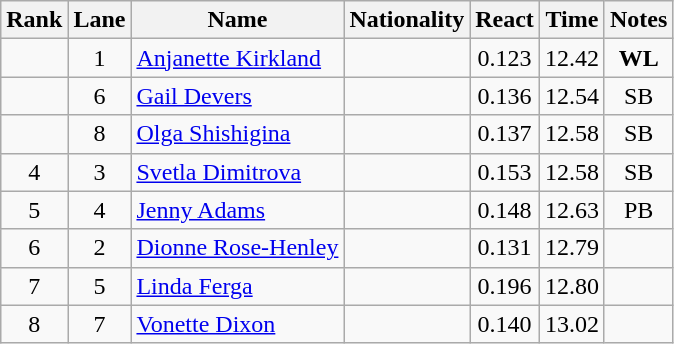<table class="wikitable sortable" style="text-align:center">
<tr>
<th>Rank</th>
<th>Lane</th>
<th>Name</th>
<th>Nationality</th>
<th>React</th>
<th>Time</th>
<th>Notes</th>
</tr>
<tr>
<td></td>
<td>1</td>
<td align="left"><a href='#'>Anjanette Kirkland</a></td>
<td align=left></td>
<td>0.123</td>
<td>12.42</td>
<td><strong>WL</strong></td>
</tr>
<tr>
<td></td>
<td>6</td>
<td align="left"><a href='#'>Gail Devers</a></td>
<td align=left></td>
<td>0.136</td>
<td>12.54</td>
<td>SB</td>
</tr>
<tr>
<td></td>
<td>8</td>
<td align="left"><a href='#'>Olga Shishigina</a></td>
<td align=left></td>
<td>0.137</td>
<td>12.58</td>
<td>SB</td>
</tr>
<tr>
<td>4</td>
<td>3</td>
<td align="left"><a href='#'>Svetla Dimitrova</a></td>
<td align=left></td>
<td>0.153</td>
<td>12.58</td>
<td>SB</td>
</tr>
<tr>
<td>5</td>
<td>4</td>
<td align="left"><a href='#'>Jenny Adams</a></td>
<td align=left></td>
<td>0.148</td>
<td>12.63</td>
<td>PB</td>
</tr>
<tr>
<td>6</td>
<td>2</td>
<td align="left"><a href='#'>Dionne Rose-Henley</a></td>
<td align=left></td>
<td>0.131</td>
<td>12.79</td>
<td></td>
</tr>
<tr>
<td>7</td>
<td>5</td>
<td align="left"><a href='#'>Linda Ferga</a></td>
<td align=left></td>
<td>0.196</td>
<td>12.80</td>
<td></td>
</tr>
<tr>
<td>8</td>
<td>7</td>
<td align="left"><a href='#'>Vonette Dixon</a></td>
<td align=left></td>
<td>0.140</td>
<td>13.02</td>
<td></td>
</tr>
</table>
